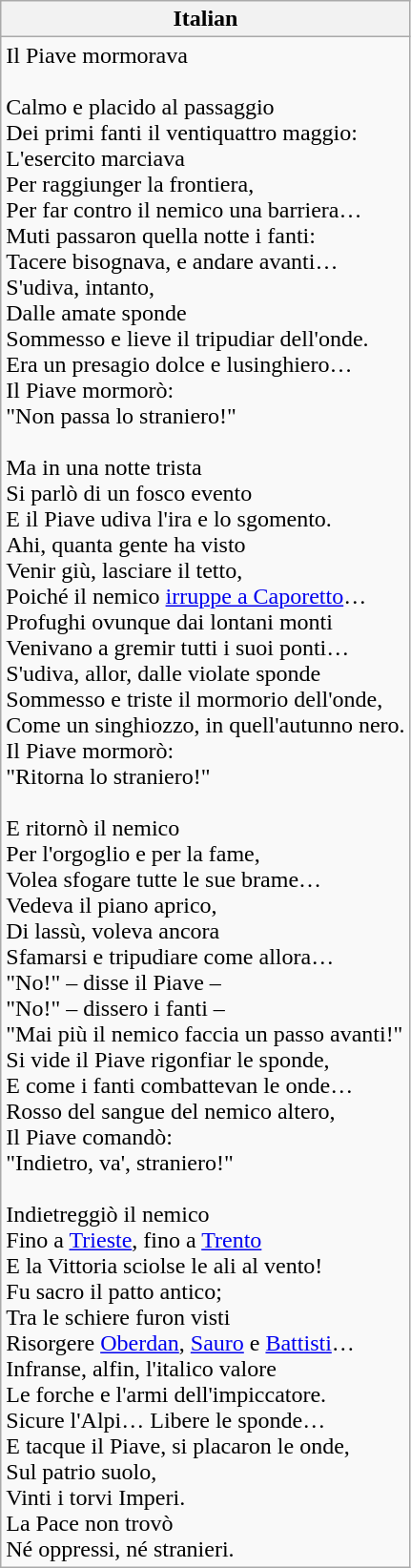<table class="wikitable">
<tr>
<th>Italian</th>
</tr>
<tr>
<td>Il Piave mormorava<br><br>Calmo e placido al passaggio<br>
Dei primi fanti il ventiquattro maggio:<br>
L'esercito marciava<br>
Per raggiunger la frontiera,<br>
Per far contro il nemico una barriera…<br>
Muti passaron quella notte i fanti:<br>
Tacere bisognava, e andare avanti…<br>
S'udiva, intanto,<br>
Dalle amate sponde<br>
Sommesso e lieve il tripudiar dell'onde.<br>
Era un presagio dolce e lusinghiero…<br>
Il Piave mormorò:<br>
"Non passa lo straniero!"<br><br>Ma in una notte trista<br>
Si parlò di un fosco evento<br>
E il Piave udiva l'ira e lo sgomento.<br>
Ahi, quanta gente ha visto<br>
Venir giù, lasciare il tetto,<br>
Poiché il nemico <a href='#'>irruppe a Caporetto</a>…<br>
Profughi ovunque dai lontani monti<br>
Venivano a gremir tutti i suoi ponti…<br>
S'udiva, allor, dalle violate sponde<br>
Sommesso e triste il mormorio dell'onde,<br>
Come un singhiozzo, in quell'autunno nero.<br>
Il Piave mormorò:<br>
"Ritorna lo straniero!"<br><br>E ritornò il nemico<br>
Per l'orgoglio e per la fame,<br>
Volea sfogare tutte le sue brame…<br>
Vedeva il piano aprico,<br>
Di lassù, voleva ancora<br>
Sfamarsi e tripudiare come allora…<br>
"No!" – disse il Piave –<br>
"No!" – dissero i fanti –<br>
"Mai più il nemico faccia un passo avanti!"<br>
Si vide il Piave rigonfiar le sponde,<br>
E come i fanti combattevan le onde…<br>
Rosso del sangue del nemico altero,<br>
Il Piave comandò:<br>
"Indietro, va', straniero!"<br><br>Indietreggiò il nemico<br>
Fino a <a href='#'>Trieste</a>, fino a <a href='#'>Trento</a><br>
E la Vittoria sciolse le ali al vento!<br>
Fu sacro il patto antico;<br>
Tra le schiere furon visti<br>
Risorgere <a href='#'>Oberdan</a>, <a href='#'>Sauro</a> e <a href='#'>Battisti</a>…<br>
Infranse, alfin, l'italico valore<br>
Le forche e l'armi dell'impiccatore.<br>
Sicure l'Alpi… Libere le sponde…<br>
E tacque il Piave, si placaron le onde,<br>
Sul patrio suolo,<br>
Vinti i torvi Imperi.<br>
La Pace non trovò<br>
Né oppressi, né stranieri.<br></td>
</tr>
</table>
